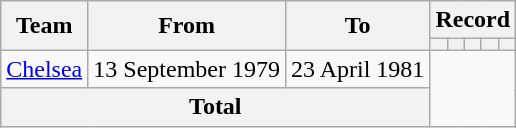<table class=wikitable style=text-align:center>
<tr>
<th rowspan=2>Team</th>
<th rowspan=2>From</th>
<th rowspan=2>To</th>
<th colspan=5>Record</th>
</tr>
<tr>
<th></th>
<th></th>
<th></th>
<th></th>
<th></th>
</tr>
<tr>
<td align=left><a href='#'>Chelsea</a></td>
<td align=left>13 September 1979</td>
<td align=left>23 April 1981<br></td>
</tr>
<tr>
<th colspan=3>Total<br></th>
</tr>
</table>
